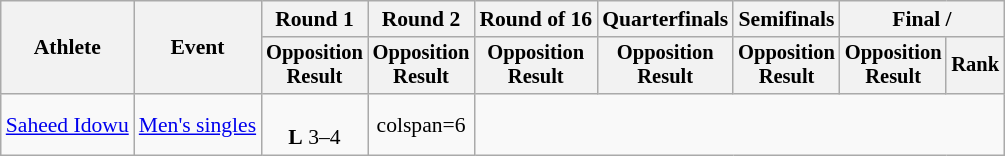<table class=wikitable style=font-size:90%;text-align:center>
<tr>
<th rowspan=2>Athlete</th>
<th rowspan=2>Event</th>
<th>Round 1</th>
<th>Round 2</th>
<th>Round of 16</th>
<th>Quarterfinals</th>
<th>Semifinals</th>
<th colspan=2>Final / </th>
</tr>
<tr style=font-size:95%>
<th>Opposition<br>Result</th>
<th>Opposition<br>Result</th>
<th>Opposition<br>Result</th>
<th>Opposition<br>Result</th>
<th>Opposition<br>Result</th>
<th>Opposition<br>Result</th>
<th>Rank</th>
</tr>
<tr>
<td align=left><a href='#'>Saheed Idowu</a></td>
<td align=left><a href='#'>Men's singles</a></td>
<td><br> <strong>L</strong> 3–4</td>
<td>colspan=6 </td>
</tr>
</table>
